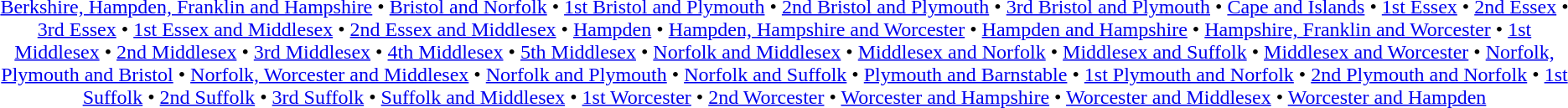<table id=toc class=toc summary=Contents>
<tr>
<td align=center><br><a href='#'>Berkshire, Hampden, Franklin and Hampshire</a> • <a href='#'>Bristol and Norfolk</a> • <a href='#'>1st Bristol and Plymouth</a> • <a href='#'>2nd Bristol and Plymouth</a> • <a href='#'>3rd Bristol and Plymouth</a> • <a href='#'>Cape and Islands</a> • <a href='#'>1st Essex</a> • <a href='#'>2nd Essex</a> • <a href='#'>3rd Essex</a> • <a href='#'>1st Essex and Middlesex</a> • <a href='#'>2nd Essex and Middlesex</a> • <a href='#'>Hampden</a> • <a href='#'>Hampden, Hampshire and Worcester</a> • <a href='#'>Hampden and Hampshire</a> • <a href='#'>Hampshire, Franklin and Worcester</a> • <a href='#'>1st Middlesex</a> • <a href='#'>2nd Middlesex</a> • <a href='#'>3rd Middlesex</a> • <a href='#'>4th Middlesex</a> • <a href='#'>5th Middlesex</a> • <a href='#'>Norfolk and Middlesex</a> • <a href='#'>Middlesex and Norfolk</a> • <a href='#'>Middlesex and Suffolk</a> • <a href='#'>Middlesex and Worcester</a> • <a href='#'>Norfolk, Plymouth and Bristol</a> • <a href='#'>Norfolk, Worcester and Middlesex</a> • <a href='#'>Norfolk and Plymouth</a> • <a href='#'>Norfolk and Suffolk</a> • <a href='#'>Plymouth and Barnstable</a> • <a href='#'>1st Plymouth and Norfolk</a> • <a href='#'>2nd Plymouth and Norfolk</a> • <a href='#'>1st Suffolk</a> • <a href='#'>2nd Suffolk</a> • <a href='#'>3rd Suffolk</a> • <a href='#'>Suffolk and Middlesex</a> • <a href='#'>1st Worcester</a> • <a href='#'>2nd Worcester</a> • <a href='#'>Worcester and Hampshire</a> • <a href='#'>Worcester and Middlesex</a> • <a href='#'>Worcester and Hampden</a></td>
</tr>
</table>
